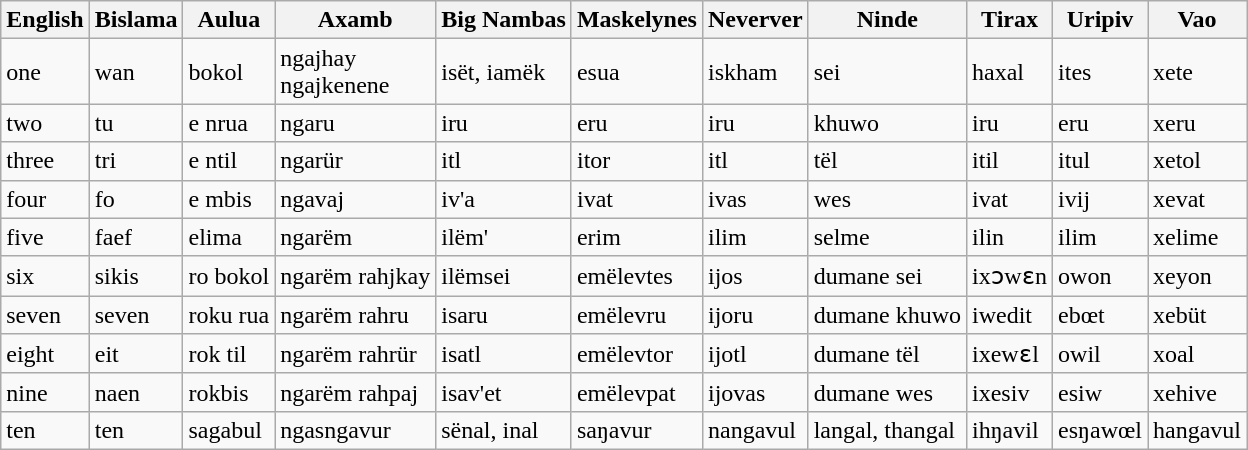<table class="wikitable sortable">
<tr>
<th>English</th>
<th>Bislama</th>
<th>Aulua</th>
<th>Axamb</th>
<th>Big Nambas</th>
<th>Maskelynes</th>
<th>Neverver</th>
<th>Ninde</th>
<th>Tirax</th>
<th>Uripiv</th>
<th>Vao</th>
</tr>
<tr>
<td>one</td>
<td>wan</td>
<td>bokol</td>
<td>ngajhay<br>ngajkenene</td>
<td>isët, iamëk</td>
<td>esua</td>
<td>iskham</td>
<td>sei</td>
<td>haxal</td>
<td>ites</td>
<td>xete</td>
</tr>
<tr>
<td>two</td>
<td>tu</td>
<td>e nrua</td>
<td>ngaru</td>
<td>iru</td>
<td>eru</td>
<td>iru</td>
<td>khuwo</td>
<td>iru</td>
<td>eru</td>
<td>xeru</td>
</tr>
<tr>
<td>three</td>
<td>tri</td>
<td>e ntil</td>
<td>ngarür</td>
<td>itl</td>
<td>itor</td>
<td>itl</td>
<td>tël</td>
<td>itil</td>
<td>itul</td>
<td>xetol</td>
</tr>
<tr>
<td>four</td>
<td>fo</td>
<td>e mbis</td>
<td>ngavaj</td>
<td>iv'a</td>
<td>ivat</td>
<td>ivas</td>
<td>wes</td>
<td>ivat</td>
<td>ivij</td>
<td>xevat</td>
</tr>
<tr>
<td>five</td>
<td>faef</td>
<td>elima</td>
<td>ngarëm</td>
<td>ilëm'</td>
<td>erim</td>
<td>ilim</td>
<td>selme</td>
<td>ilin</td>
<td>ilim</td>
<td>xelime</td>
</tr>
<tr>
<td>six</td>
<td>sikis</td>
<td>ro bokol</td>
<td>ngarëm rahjkay</td>
<td>ilëmsei</td>
<td>emëlevtes</td>
<td>ijos</td>
<td>dumane sei</td>
<td>ixɔwɛn</td>
<td>owon</td>
<td>xeyon</td>
</tr>
<tr>
<td>seven</td>
<td>seven</td>
<td>roku rua</td>
<td>ngarëm rahru</td>
<td>isaru</td>
<td>emëlevru</td>
<td>ijoru</td>
<td>dumane khuwo</td>
<td>iwedit</td>
<td>ebœt</td>
<td>xebüt</td>
</tr>
<tr>
<td>eight</td>
<td>eit</td>
<td>rok til</td>
<td>ngarëm rahrür</td>
<td>isatl</td>
<td>emëlevtor</td>
<td>ijotl</td>
<td>dumane tël</td>
<td>ixewɛl</td>
<td>owil</td>
<td>xoal</td>
</tr>
<tr>
<td>nine</td>
<td>naen</td>
<td>rokbis</td>
<td>ngarëm rahpaj</td>
<td>isav'et</td>
<td>emëlevpat</td>
<td>ijovas</td>
<td>dumane wes</td>
<td>ixesiv</td>
<td>esiw</td>
<td>xehive</td>
</tr>
<tr>
<td>ten</td>
<td>ten</td>
<td>sagabul</td>
<td>ngasngavur</td>
<td>sënal, inal</td>
<td>saŋavur</td>
<td>nangavul</td>
<td>langal, thangal</td>
<td>ihŋavil</td>
<td>esŋawœl</td>
<td>hangavul</td>
</tr>
</table>
